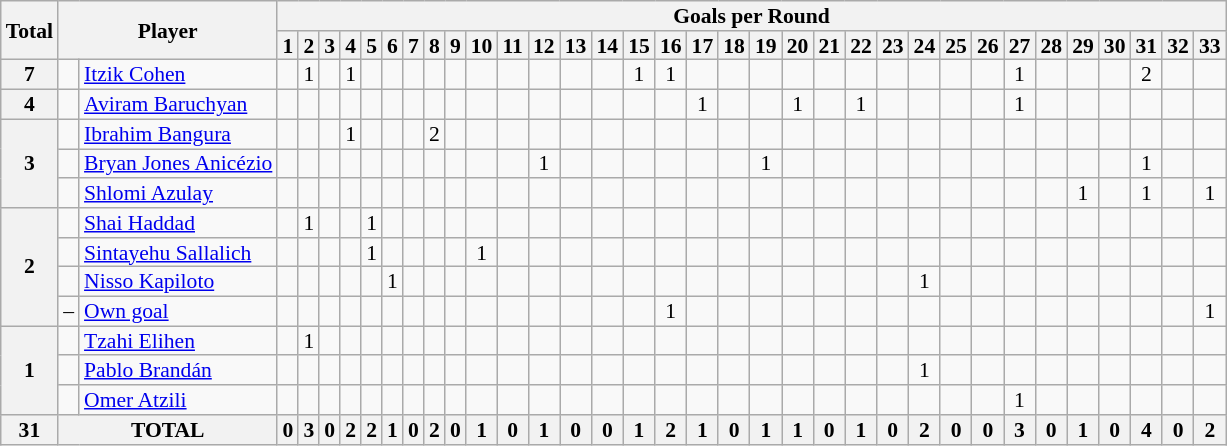<table class="wikitable" style="text-align:center; line-height: 90%; font-size:90%;">
<tr>
<th rowspan=2>Total</th>
<th rowspan=2 colspan=2>Player</th>
<th colspan="34">Goals per Round</th>
</tr>
<tr>
<th>1</th>
<th>2</th>
<th>3</th>
<th>4</th>
<th>5</th>
<th>6</th>
<th>7</th>
<th>8</th>
<th>9</th>
<th>10</th>
<th>11</th>
<th>12</th>
<th>13</th>
<th>14</th>
<th>15</th>
<th>16</th>
<th>17</th>
<th>18</th>
<th>19</th>
<th>20</th>
<th>21</th>
<th>22</th>
<th>23</th>
<th>24</th>
<th>25</th>
<th>26</th>
<th>27</th>
<th>28</th>
<th>29</th>
<th>30</th>
<th>31</th>
<th>32</th>
<th>33</th>
</tr>
<tr>
<th rowspan=1>7</th>
<td></td>
<td style="text-align:left;"><a href='#'>Itzik Cohen</a></td>
<td></td>
<td>1</td>
<td></td>
<td>1</td>
<td></td>
<td></td>
<td></td>
<td></td>
<td></td>
<td></td>
<td></td>
<td></td>
<td></td>
<td></td>
<td>1</td>
<td>1</td>
<td></td>
<td></td>
<td></td>
<td></td>
<td></td>
<td></td>
<td></td>
<td></td>
<td></td>
<td></td>
<td>1</td>
<td></td>
<td></td>
<td></td>
<td>2</td>
<td></td>
<td></td>
</tr>
<tr>
<th rowspan=1>4</th>
<td></td>
<td style="text-align:left;"><a href='#'>Aviram Baruchyan</a></td>
<td></td>
<td></td>
<td></td>
<td></td>
<td></td>
<td></td>
<td></td>
<td></td>
<td></td>
<td></td>
<td></td>
<td></td>
<td></td>
<td></td>
<td></td>
<td></td>
<td>1</td>
<td></td>
<td></td>
<td>1</td>
<td></td>
<td>1</td>
<td></td>
<td></td>
<td></td>
<td></td>
<td>1</td>
<td></td>
<td></td>
<td></td>
<td></td>
<td></td>
<td></td>
</tr>
<tr>
<th rowspan=3>3</th>
<td></td>
<td style="text-align:left;"><a href='#'>Ibrahim Bangura</a></td>
<td></td>
<td></td>
<td></td>
<td>1</td>
<td></td>
<td></td>
<td></td>
<td>2</td>
<td></td>
<td></td>
<td></td>
<td></td>
<td></td>
<td></td>
<td></td>
<td></td>
<td></td>
<td></td>
<td></td>
<td></td>
<td></td>
<td></td>
<td></td>
<td></td>
<td></td>
<td></td>
<td></td>
<td></td>
<td></td>
<td></td>
<td></td>
<td></td>
<td></td>
</tr>
<tr>
<td></td>
<td style="text-align:left;"><a href='#'>Bryan Jones Anicézio</a></td>
<td></td>
<td></td>
<td></td>
<td></td>
<td></td>
<td></td>
<td></td>
<td></td>
<td></td>
<td></td>
<td></td>
<td>1</td>
<td></td>
<td></td>
<td></td>
<td></td>
<td></td>
<td></td>
<td>1</td>
<td></td>
<td></td>
<td></td>
<td></td>
<td></td>
<td></td>
<td></td>
<td></td>
<td></td>
<td></td>
<td></td>
<td>1</td>
<td></td>
<td></td>
</tr>
<tr>
<td></td>
<td style="text-align:left;"><a href='#'>Shlomi Azulay</a></td>
<td></td>
<td></td>
<td></td>
<td></td>
<td></td>
<td></td>
<td></td>
<td></td>
<td></td>
<td></td>
<td></td>
<td></td>
<td></td>
<td></td>
<td></td>
<td></td>
<td></td>
<td></td>
<td></td>
<td></td>
<td></td>
<td></td>
<td></td>
<td></td>
<td></td>
<td></td>
<td></td>
<td></td>
<td>1</td>
<td></td>
<td>1</td>
<td></td>
<td>1</td>
</tr>
<tr>
<th rowspan=4>2</th>
<td></td>
<td style="text-align:left;"><a href='#'>Shai Haddad</a></td>
<td></td>
<td>1</td>
<td></td>
<td></td>
<td>1</td>
<td></td>
<td></td>
<td></td>
<td></td>
<td></td>
<td></td>
<td></td>
<td></td>
<td></td>
<td></td>
<td></td>
<td></td>
<td></td>
<td></td>
<td></td>
<td></td>
<td></td>
<td></td>
<td></td>
<td></td>
<td></td>
<td></td>
<td></td>
<td></td>
<td></td>
<td></td>
<td></td>
<td></td>
</tr>
<tr>
<td></td>
<td style="text-align:left;"><a href='#'>Sintayehu Sallalich</a></td>
<td></td>
<td></td>
<td></td>
<td></td>
<td>1</td>
<td></td>
<td></td>
<td></td>
<td></td>
<td>1</td>
<td></td>
<td></td>
<td></td>
<td></td>
<td></td>
<td></td>
<td></td>
<td></td>
<td></td>
<td></td>
<td></td>
<td></td>
<td></td>
<td></td>
<td></td>
<td></td>
<td></td>
<td></td>
<td></td>
<td></td>
<td></td>
<td></td>
<td></td>
</tr>
<tr>
<td></td>
<td style="text-align:left;"><a href='#'>Nisso Kapiloto</a></td>
<td></td>
<td></td>
<td></td>
<td></td>
<td></td>
<td>1</td>
<td></td>
<td></td>
<td></td>
<td></td>
<td></td>
<td></td>
<td></td>
<td></td>
<td></td>
<td></td>
<td></td>
<td></td>
<td></td>
<td></td>
<td></td>
<td></td>
<td></td>
<td>1</td>
<td></td>
<td></td>
<td></td>
<td></td>
<td></td>
<td></td>
<td></td>
<td></td>
<td></td>
</tr>
<tr>
<td>–</td>
<td style="text-align:left;"><a href='#'>Own goal</a></td>
<td></td>
<td></td>
<td></td>
<td></td>
<td></td>
<td></td>
<td></td>
<td></td>
<td></td>
<td></td>
<td></td>
<td></td>
<td></td>
<td></td>
<td></td>
<td>1</td>
<td></td>
<td></td>
<td></td>
<td></td>
<td></td>
<td></td>
<td></td>
<td></td>
<td></td>
<td></td>
<td></td>
<td></td>
<td></td>
<td></td>
<td></td>
<td></td>
<td>1</td>
</tr>
<tr>
<th rowspan=3>1</th>
<td></td>
<td style="text-align:left;"><a href='#'>Tzahi Elihen</a></td>
<td></td>
<td>1</td>
<td></td>
<td></td>
<td></td>
<td></td>
<td></td>
<td></td>
<td></td>
<td></td>
<td></td>
<td></td>
<td></td>
<td></td>
<td></td>
<td></td>
<td></td>
<td></td>
<td></td>
<td></td>
<td></td>
<td></td>
<td></td>
<td></td>
<td></td>
<td></td>
<td></td>
<td></td>
<td></td>
<td></td>
<td></td>
<td></td>
<td></td>
</tr>
<tr>
<td></td>
<td style="text-align:left;"><a href='#'>Pablo Brandán</a></td>
<td></td>
<td></td>
<td></td>
<td></td>
<td></td>
<td></td>
<td></td>
<td></td>
<td></td>
<td></td>
<td></td>
<td></td>
<td></td>
<td></td>
<td></td>
<td></td>
<td></td>
<td></td>
<td></td>
<td></td>
<td></td>
<td></td>
<td></td>
<td>1</td>
<td></td>
<td></td>
<td></td>
<td></td>
<td></td>
<td></td>
<td></td>
<td></td>
<td></td>
</tr>
<tr>
<td></td>
<td style="text-align:left;"><a href='#'>Omer Atzili</a></td>
<td></td>
<td></td>
<td></td>
<td></td>
<td></td>
<td></td>
<td></td>
<td></td>
<td></td>
<td></td>
<td></td>
<td></td>
<td></td>
<td></td>
<td></td>
<td></td>
<td></td>
<td></td>
<td></td>
<td></td>
<td></td>
<td></td>
<td></td>
<td></td>
<td></td>
<td></td>
<td>1</td>
<td></td>
<td></td>
<td></td>
<td></td>
<td></td>
<td></td>
</tr>
<tr>
<th rowspan=1>31</th>
<th colspan=2>TOTAL</th>
<th style="text-align:center;">0</th>
<th>3</th>
<th>0</th>
<th>2</th>
<th>2</th>
<th>1</th>
<th>0</th>
<th>2</th>
<th>0</th>
<th>1</th>
<th>0</th>
<th>1</th>
<th>0</th>
<th>0</th>
<th>1</th>
<th>2</th>
<th>1</th>
<th>0</th>
<th>1</th>
<th>1</th>
<th>0</th>
<th>1</th>
<th>0</th>
<th>2</th>
<th>0</th>
<th>0</th>
<th>3</th>
<th>0</th>
<th>1</th>
<th>0</th>
<th>4</th>
<th>0</th>
<th>2</th>
</tr>
</table>
